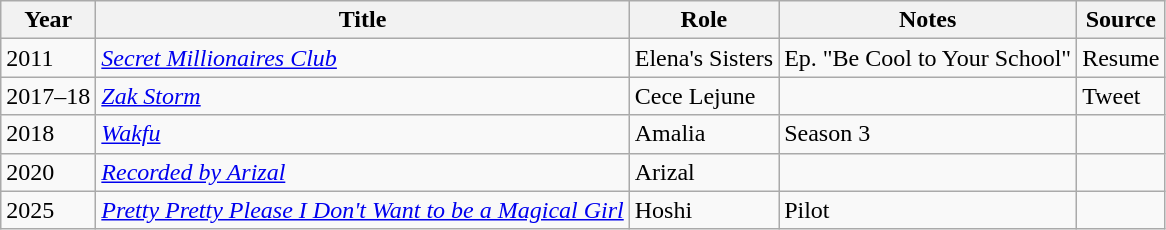<table class="wikitable sortable plainrowheaders">
<tr>
<th>Year</th>
<th>Title</th>
<th>Role</th>
<th class="unsortable">Notes</th>
<th class="unsortable">Source</th>
</tr>
<tr>
<td>2011</td>
<td><em><a href='#'>Secret Millionaires Club</a></em></td>
<td>Elena's Sisters</td>
<td>Ep. "Be Cool to Your School"</td>
<td>Resume</td>
</tr>
<tr>
<td>2017–18</td>
<td><em><a href='#'>Zak Storm</a></em></td>
<td>Cece Lejune</td>
<td></td>
<td>Tweet</td>
</tr>
<tr>
<td>2018</td>
<td><em><a href='#'>Wakfu</a></em></td>
<td>Amalia</td>
<td>Season 3</td>
<td></td>
</tr>
<tr>
<td>2020</td>
<td><em><a href='#'>Recorded by Arizal</a></em></td>
<td>Arizal</td>
<td></td>
<td></td>
</tr>
<tr>
<td>2025</td>
<td><em><a href='#'>Pretty Pretty Please I Don't Want to be a Magical Girl</a></em></td>
<td>Hoshi</td>
<td>Pilot</td>
<td></td>
</tr>
</table>
